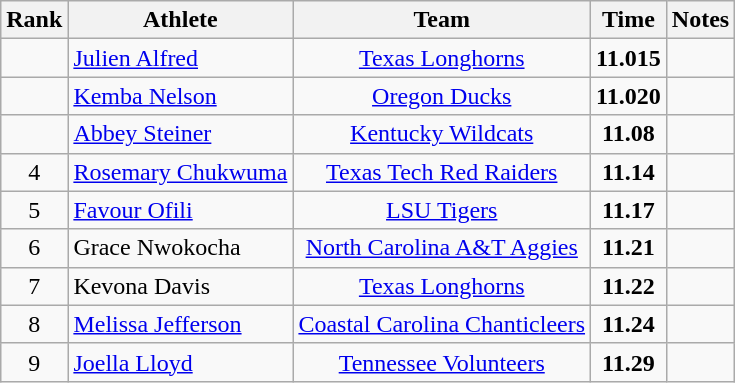<table class="wikitable sortable" style="text-align:center">
<tr>
<th>Rank</th>
<th>Athlete</th>
<th>Team</th>
<th>Time</th>
<th>Notes</th>
</tr>
<tr>
<td></td>
<td align=left> <a href='#'>Julien Alfred</a></td>
<td><a href='#'>Texas Longhorns</a></td>
<td><strong>11.015</strong></td>
<td></td>
</tr>
<tr>
<td></td>
<td align=left> <a href='#'>Kemba Nelson</a></td>
<td><a href='#'>Oregon Ducks</a></td>
<td><strong>11.020</strong></td>
<td></td>
</tr>
<tr>
<td></td>
<td align=left> <a href='#'>Abbey Steiner</a></td>
<td><a href='#'>Kentucky Wildcats</a></td>
<td><strong>11.08</strong></td>
<td></td>
</tr>
<tr>
<td>4</td>
<td align=left> <a href='#'>Rosemary Chukwuma</a></td>
<td><a href='#'>Texas Tech Red Raiders</a></td>
<td><strong>11.14</strong></td>
<td></td>
</tr>
<tr>
<td>5</td>
<td align=left> <a href='#'>Favour Ofili</a></td>
<td><a href='#'>LSU Tigers</a></td>
<td><strong>11.17</strong></td>
<td></td>
</tr>
<tr>
<td>6</td>
<td align=left> Grace Nwokocha</td>
<td><a href='#'>North Carolina A&T Aggies</a></td>
<td><strong>11.21</strong></td>
<td></td>
</tr>
<tr>
<td>7</td>
<td align=left> Kevona Davis</td>
<td><a href='#'>Texas Longhorns</a></td>
<td><strong>11.22</strong></td>
<td></td>
</tr>
<tr>
<td>8</td>
<td align=left> <a href='#'>Melissa Jefferson</a></td>
<td><a href='#'>Coastal Carolina Chanticleers</a></td>
<td><strong>11.24</strong></td>
<td></td>
</tr>
<tr>
<td>9</td>
<td align=left> <a href='#'>Joella Lloyd</a></td>
<td><a href='#'>Tennessee Volunteers</a></td>
<td><strong>11.29</strong></td>
<td></td>
</tr>
</table>
